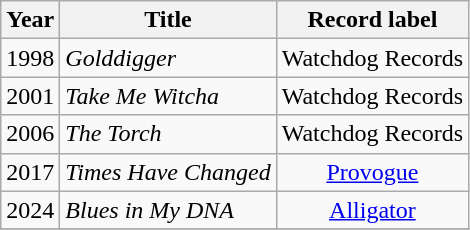<table class="wikitable sortable">
<tr>
<th>Year</th>
<th>Title</th>
<th>Record label</th>
</tr>
<tr>
<td>1998</td>
<td><em>Golddigger</em></td>
<td align="center">Watchdog Records</td>
</tr>
<tr>
<td>2001</td>
<td><em>Take Me Witcha</em></td>
<td align="center">Watchdog Records</td>
</tr>
<tr>
<td>2006</td>
<td><em>The Torch</em></td>
<td align="center">Watchdog Records</td>
</tr>
<tr>
<td>2017</td>
<td><em>Times Have Changed</em></td>
<td align="center"><a href='#'>Provogue</a></td>
</tr>
<tr>
<td>2024</td>
<td><em>Blues in My DNA</em></td>
<td align="center"><a href='#'>Alligator</a></td>
</tr>
<tr>
</tr>
</table>
